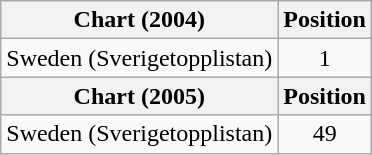<table class="wikitable">
<tr>
<th>Chart (2004)</th>
<th>Position</th>
</tr>
<tr>
<td>Sweden (Sverigetopplistan)</td>
<td align="center">1</td>
</tr>
<tr>
<th>Chart (2005)</th>
<th>Position</th>
</tr>
<tr>
<td>Sweden (Sverigetopplistan)</td>
<td align="center">49</td>
</tr>
</table>
